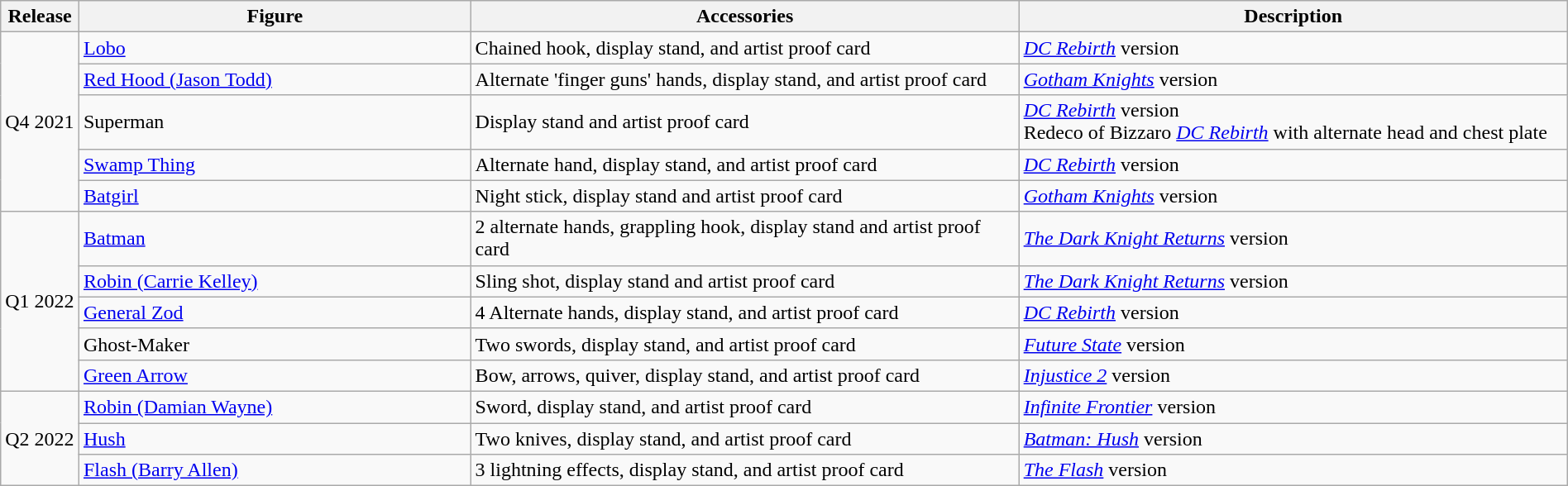<table class="wikitable" style="width:100%;">
<tr>
<th width=5%!scope="col">Release</th>
<th width=25%!scope="col">Figure</th>
<th width=35%!scope="col">Accessories</th>
<th width=35%!scope="col">Description</th>
</tr>
<tr>
<td rowspan=5>Q4 2021</td>
<td><a href='#'>Lobo</a></td>
<td>Chained hook, display stand, and artist proof card</td>
<td><em><a href='#'>DC Rebirth</a></em> version</td>
</tr>
<tr>
<td><a href='#'>Red Hood (Jason Todd)</a></td>
<td>Alternate 'finger guns' hands, display stand, and artist proof card</td>
<td><em><a href='#'>Gotham Knights</a></em> version</td>
</tr>
<tr>
<td>Superman</td>
<td>Display stand and artist proof card</td>
<td><em><a href='#'>DC Rebirth</a></em> version<br>Redeco of Bizzaro <em><a href='#'>DC Rebirth</a></em> with alternate head and chest plate</td>
</tr>
<tr>
<td><a href='#'>Swamp Thing</a></td>
<td>Alternate hand, display stand, and artist proof card</td>
<td><em><a href='#'>DC Rebirth</a></em> version</td>
</tr>
<tr>
<td><a href='#'>Batgirl</a></td>
<td>Night stick, display stand and artist proof card</td>
<td><em><a href='#'>Gotham Knights</a></em> version</td>
</tr>
<tr>
<td rowspan=5>Q1 2022</td>
<td><a href='#'>Batman</a></td>
<td>2 alternate hands, grappling hook, display stand and artist proof card</td>
<td><em><a href='#'>The Dark Knight Returns</a></em> version</td>
</tr>
<tr>
<td><a href='#'>Robin (Carrie Kelley)</a></td>
<td>Sling shot, display stand and artist proof card</td>
<td><em><a href='#'>The Dark Knight Returns</a></em> version</td>
</tr>
<tr>
<td><a href='#'>General Zod</a></td>
<td>4 Alternate hands, display stand, and artist proof card</td>
<td><em><a href='#'>DC Rebirth</a></em> version</td>
</tr>
<tr>
<td>Ghost-Maker</td>
<td>Two swords, display stand, and artist proof card</td>
<td><em><a href='#'>Future State</a></em> version</td>
</tr>
<tr>
<td><a href='#'>Green Arrow</a></td>
<td>Bow, arrows, quiver, display stand, and artist proof card</td>
<td><em><a href='#'>Injustice 2</a></em> version</td>
</tr>
<tr>
<td rowspan=3>Q2 2022</td>
<td><a href='#'>Robin (Damian Wayne)</a></td>
<td>Sword, display stand, and artist proof card</td>
<td><em><a href='#'>Infinite Frontier</a></em> version</td>
</tr>
<tr>
<td><a href='#'>Hush</a></td>
<td>Two knives, display stand, and artist proof card</td>
<td><em><a href='#'>Batman: Hush</a></em> version</td>
</tr>
<tr>
<td><a href='#'>Flash (Barry Allen)</a></td>
<td>3 lightning effects, display stand, and artist proof card</td>
<td><em><a href='#'>The Flash</a></em> version</td>
</tr>
</table>
